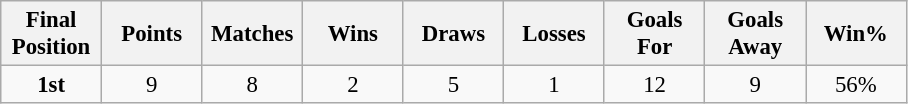<table class="wikitable" style="font-size: 95%; text-align: center;">
<tr>
<th width=60>Final Position</th>
<th width=60>Points</th>
<th width=60>Matches</th>
<th width=60>Wins</th>
<th width=60>Draws</th>
<th width=60>Losses</th>
<th width=60>Goals For</th>
<th width=60>Goals Away</th>
<th width=60>Win%</th>
</tr>
<tr>
<td><strong>1st</strong></td>
<td>9</td>
<td>8</td>
<td>2</td>
<td>5</td>
<td>1</td>
<td>12</td>
<td>9</td>
<td>56%</td>
</tr>
</table>
